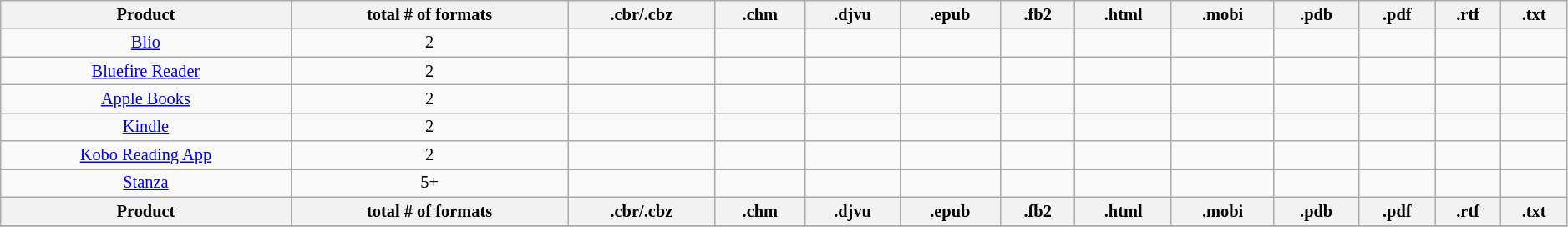<table class="wikitable sortable sort-under" style="font-size:85%; width:99%; text-align:center;">
<tr>
<th>Product</th>
<th>total # of formats</th>
<th>.cbr/.cbz</th>
<th>.chm</th>
<th>.djvu</th>
<th>.epub</th>
<th>.fb2</th>
<th>.html</th>
<th>.mobi</th>
<th>.pdb</th>
<th>.pdf</th>
<th>.rtf</th>
<th>.txt</th>
</tr>
<tr>
<td><a href='#'>Blio</a></td>
<td>2</td>
<td></td>
<td></td>
<td></td>
<td></td>
<td></td>
<td></td>
<td></td>
<td></td>
<td></td>
<td></td>
<td></td>
</tr>
<tr>
<td><a href='#'>Bluefire Reader</a></td>
<td>2</td>
<td></td>
<td></td>
<td></td>
<td></td>
<td></td>
<td></td>
<td></td>
<td></td>
<td></td>
<td></td>
<td></td>
</tr>
<tr>
<td><a href='#'>Apple Books</a></td>
<td>2</td>
<td></td>
<td></td>
<td></td>
<td></td>
<td></td>
<td></td>
<td></td>
<td></td>
<td></td>
<td></td>
<td></td>
</tr>
<tr>
<td><a href='#'>Kindle</a></td>
<td>2</td>
<td></td>
<td></td>
<td></td>
<td></td>
<td></td>
<td></td>
<td></td>
<td></td>
<td></td>
<td></td>
<td></td>
</tr>
<tr>
<td><a href='#'>Kobo Reading App</a></td>
<td>2</td>
<td></td>
<td></td>
<td></td>
<td></td>
<td></td>
<td></td>
<td></td>
<td></td>
<td></td>
<td></td>
<td></td>
</tr>
<tr>
<td><a href='#'>Stanza</a></td>
<td>5+</td>
<td></td>
<td></td>
<td></td>
<td></td>
<td></td>
<td></td>
<td></td>
<td></td>
<td></td>
<td></td>
<td></td>
</tr>
<tr>
<th>Product</th>
<th>total # of formats</th>
<th>.cbr/.cbz</th>
<th>.chm</th>
<th>.djvu</th>
<th>.epub</th>
<th>.fb2</th>
<th>.html</th>
<th>.mobi</th>
<th>.pdb</th>
<th>.pdf</th>
<th>.rtf</th>
<th>.txt</th>
</tr>
<tr>
</tr>
</table>
